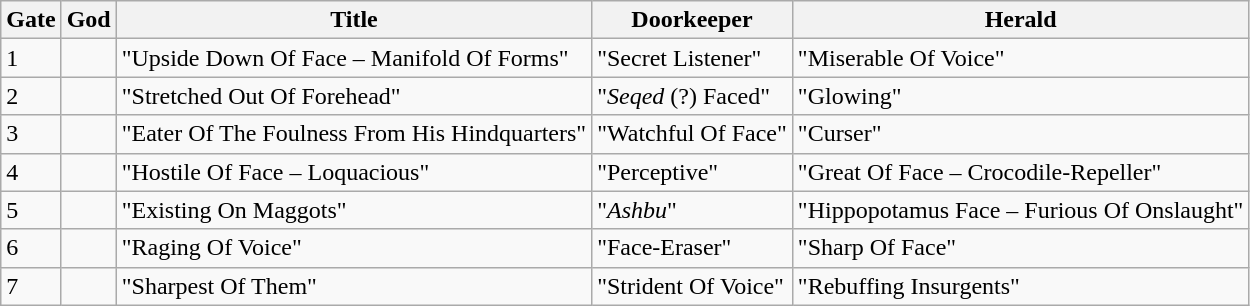<table class="wikitable">
<tr>
<th>Gate</th>
<th>God</th>
<th>Title</th>
<th>Doorkeeper</th>
<th>Herald</th>
</tr>
<tr>
<td>1</td>
<td></td>
<td>"Upside Down Of Face – Manifold Of Forms"</td>
<td>"Secret Listener"</td>
<td>"Miserable Of Voice"</td>
</tr>
<tr>
<td>2</td>
<td></td>
<td>"Stretched Out Of Forehead"</td>
<td>"<em>Seqed</em> (?) Faced"</td>
<td>"Glowing"</td>
</tr>
<tr>
<td>3</td>
<td></td>
<td>"Eater Of The Foulness From His Hindquarters"</td>
<td>"Watchful Of Face"</td>
<td>"Curser"</td>
</tr>
<tr>
<td>4</td>
<td></td>
<td>"Hostile Of Face – Loquacious"</td>
<td>"Perceptive"</td>
<td>"Great Of Face – Crocodile-Repeller"</td>
</tr>
<tr>
<td>5</td>
<td></td>
<td>"Existing On Maggots"</td>
<td>"<em>Ashbu</em>"</td>
<td>"Hippopotamus Face – Furious Of Onslaught"</td>
</tr>
<tr>
<td>6</td>
<td></td>
<td>"Raging Of Voice"</td>
<td>"Face-Eraser"</td>
<td>"Sharp Of Face"</td>
</tr>
<tr>
<td>7</td>
<td></td>
<td>"Sharpest Of Them"</td>
<td>"Strident Of Voice"</td>
<td>"Rebuffing Insurgents"</td>
</tr>
</table>
